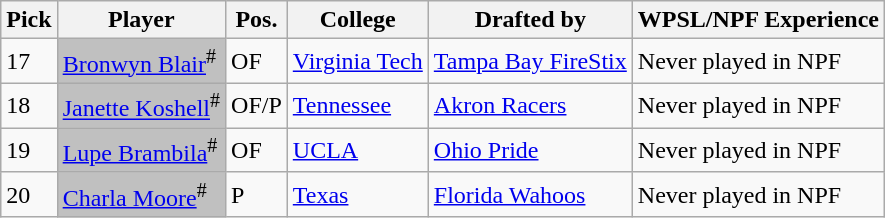<table class="wikitable">
<tr>
<th>Pick</th>
<th>Player</th>
<th>Pos.</th>
<th>College</th>
<th>Drafted by</th>
<th>WPSL/NPF Experience</th>
</tr>
<tr>
<td>17</td>
<td style="background:#C0C0C0;"><a href='#'>Bronwyn Blair</a><sup>#</sup></td>
<td>OF</td>
<td><a href='#'>Virginia Tech</a></td>
<td><a href='#'>Tampa Bay FireStix</a></td>
<td>Never played in NPF</td>
</tr>
<tr>
<td>18</td>
<td style="background:#C0C0C0;"><a href='#'>Janette Koshell</a><sup>#</sup></td>
<td>OF/P</td>
<td><a href='#'>Tennessee</a></td>
<td><a href='#'>Akron Racers</a></td>
<td>Never played in NPF</td>
</tr>
<tr>
<td>19</td>
<td style="background:#C0C0C0;"><a href='#'>Lupe Brambila</a><sup>#</sup></td>
<td>OF</td>
<td><a href='#'>UCLA</a></td>
<td><a href='#'>Ohio Pride</a></td>
<td>Never played in NPF</td>
</tr>
<tr>
<td>20</td>
<td style="background:#C0C0C0;"><a href='#'>Charla Moore</a><sup>#</sup></td>
<td>P</td>
<td><a href='#'>Texas</a></td>
<td><a href='#'>Florida Wahoos</a></td>
<td>Never played in NPF</td>
</tr>
</table>
